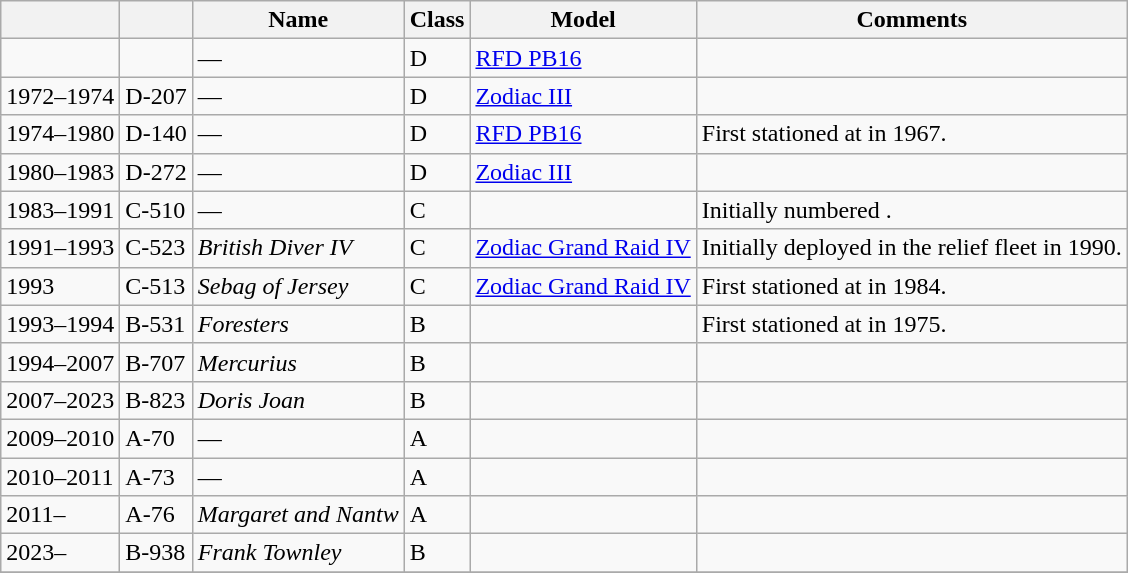<table class="wikitable sortable">
<tr>
<th></th>
<th></th>
<th>Name</th>
<th>Class</th>
<th>Model</th>
<th class=unsortable>Comments</th>
</tr>
<tr>
<td></td>
<td></td>
<td>—</td>
<td>D</td>
<td><a href='#'>RFD PB16</a></td>
<td></td>
</tr>
<tr>
<td>1972–1974</td>
<td>D-207</td>
<td>—</td>
<td>D</td>
<td><a href='#'>Zodiac III</a></td>
<td></td>
</tr>
<tr>
<td>1974–1980</td>
<td>D-140</td>
<td>—</td>
<td>D</td>
<td><a href='#'>RFD PB16</a></td>
<td>First stationed at  in 1967.</td>
</tr>
<tr>
<td>1980–1983</td>
<td>D-272</td>
<td>—</td>
<td>D</td>
<td><a href='#'>Zodiac III</a></td>
<td></td>
</tr>
<tr>
<td>1983–1991</td>
<td>C-510</td>
<td>—</td>
<td>C</td>
<td></td>
<td>Initially numbered .</td>
</tr>
<tr>
<td>1991–1993</td>
<td>C-523</td>
<td><em>British Diver IV</em></td>
<td>C</td>
<td><a href='#'>Zodiac Grand Raid IV</a></td>
<td>Initially deployed in the relief fleet in 1990.</td>
</tr>
<tr>
<td>1993</td>
<td>C-513</td>
<td><em>Sebag of Jersey</em></td>
<td>C</td>
<td><a href='#'>Zodiac Grand Raid IV</a></td>
<td>First stationed at  in 1984.</td>
</tr>
<tr>
<td>1993–1994</td>
<td>B-531</td>
<td><em>Foresters</em></td>
<td>B</td>
<td></td>
<td>First stationed at  in 1975.</td>
</tr>
<tr>
<td>1994–2007</td>
<td>B-707</td>
<td><em>Mercurius</em></td>
<td>B</td>
<td></td>
<td></td>
</tr>
<tr>
<td>2007–2023</td>
<td>B-823</td>
<td><em>Doris Joan</em></td>
<td>B</td>
<td></td>
<td></td>
</tr>
<tr>
<td>2009–2010</td>
<td>A-70</td>
<td>—</td>
<td>A</td>
<td></td>
<td></td>
</tr>
<tr>
<td>2010–2011</td>
<td>A-73</td>
<td>—</td>
<td>A</td>
<td></td>
<td></td>
</tr>
<tr>
<td>2011–</td>
<td>A-76</td>
<td><em>Margaret and Nantw</em></td>
<td>A</td>
<td></td>
<td></td>
</tr>
<tr>
<td>2023–</td>
<td>B-938</td>
<td><em>Frank Townley</em></td>
<td>B</td>
<td></td>
<td></td>
</tr>
<tr>
</tr>
</table>
